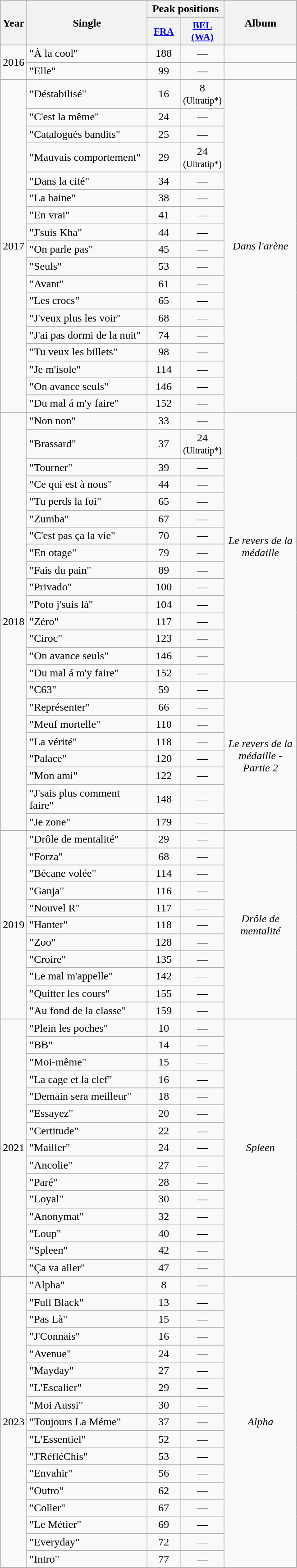<table class="wikitable">
<tr>
<th align="center" rowspan="2" width="10">Year</th>
<th align="center" rowspan="2" width="170">Single</th>
<th align="center" colspan="2" width="20">Peak positions</th>
<th align="center" rowspan="2" width="100">Album</th>
</tr>
<tr>
<th scope="col" style="width:3em;font-size:90%;"><a href='#'>FRA</a><br></th>
<th scope="col" style="width:3em;font-size:90%;"><a href='#'>BEL <br>(WA)</a><br></th>
</tr>
<tr>
<td style="text-align:center;" rowspan=2>2016</td>
<td>"À la cool"</td>
<td style="text-align:center;">188</td>
<td style="text-align:center;">—</td>
<td style="text-align:center;"></td>
</tr>
<tr>
<td>"Elle"</td>
<td style="text-align:center;">99</td>
<td style="text-align:center;">—</td>
<td style="text-align:center;"></td>
</tr>
<tr>
<td style="text-align:center;" rowspan=18>2017</td>
<td>"Déstabilisé"</td>
<td style="text-align:center;">16</td>
<td style="text-align:center;">8<br><small>(Ultratip*)</small></td>
<td style="text-align:center;" rowspan=18><em>Dans l'arène</em></td>
</tr>
<tr>
<td>"C'est la même"</td>
<td style="text-align:center;">24</td>
<td style="text-align:center;">—</td>
</tr>
<tr>
<td>"Catalogués bandits"</td>
<td style="text-align:center;">25</td>
<td style="text-align:center;">—</td>
</tr>
<tr>
<td>"Mauvais comportement"</td>
<td style="text-align:center;">29</td>
<td style="text-align:center;">24<br><small>(Ultratip*)</small></td>
</tr>
<tr>
<td>"Dans la cité"</td>
<td style="text-align:center;">34</td>
<td style="text-align:center;">—</td>
</tr>
<tr>
<td>"La haine"</td>
<td style="text-align:center;">38</td>
<td style="text-align:center;">—</td>
</tr>
<tr>
<td>"En vrai"</td>
<td style="text-align:center;">41</td>
<td style="text-align:center;">—</td>
</tr>
<tr>
<td>"J'suis Kha"</td>
<td style="text-align:center;">44</td>
<td style="text-align:center;">—</td>
</tr>
<tr>
<td>"On parle pas"</td>
<td style="text-align:center;">45</td>
<td style="text-align:center;">—</td>
</tr>
<tr>
<td>"Seuls"</td>
<td style="text-align:center;">53</td>
<td style="text-align:center;">—</td>
</tr>
<tr>
<td>"Avant"</td>
<td style="text-align:center;">61</td>
<td style="text-align:center;">—</td>
</tr>
<tr>
<td>"Les crocs"</td>
<td style="text-align:center;">65</td>
<td style="text-align:center;">—</td>
</tr>
<tr>
<td>"J'veux plus les voir"</td>
<td style="text-align:center;">68</td>
<td style="text-align:center;">—</td>
</tr>
<tr>
<td>"J'ai pas dormi de la nuit"</td>
<td style="text-align:center;">74</td>
<td style="text-align:center;">—</td>
</tr>
<tr>
<td>"Tu veux les billets"</td>
<td style="text-align:center;">98</td>
<td style="text-align:center;">—</td>
</tr>
<tr>
<td>"Je m'isole"</td>
<td style="text-align:center;">114</td>
<td style="text-align:center;">—</td>
</tr>
<tr>
<td>"On avance seuls"</td>
<td style="text-align:center;">146</td>
<td style="text-align:center;">—</td>
</tr>
<tr>
<td>"Du mal á m'y faire"</td>
<td style="text-align:center;">152</td>
<td style="text-align:center;">—</td>
</tr>
<tr>
<td style="text-align:center;" rowspan=23>2018</td>
<td>"Non non"</td>
<td style="text-align:center;">33</td>
<td style="text-align:center;">—</td>
<td style="text-align:center;" rowspan=15><em>Le revers de la médaille</em></td>
</tr>
<tr>
<td>"Brassard"</td>
<td style="text-align:center;">37</td>
<td style="text-align:center;">24<br><small>(Ultratip*)</small></td>
</tr>
<tr>
<td>"Tourner"</td>
<td style="text-align:center;">39</td>
<td style="text-align:center;">—</td>
</tr>
<tr>
<td>"Ce qui est à nous"</td>
<td style="text-align:center;">44</td>
<td style="text-align:center;">—</td>
</tr>
<tr>
<td>"Tu perds la foi"</td>
<td style="text-align:center;">65</td>
<td style="text-align:center;">—</td>
</tr>
<tr>
<td>"Zumba"</td>
<td style="text-align:center;">67</td>
<td style="text-align:center;">—</td>
</tr>
<tr>
<td>"C'est pas ça la vie"</td>
<td style="text-align:center;">70</td>
<td style="text-align:center;">—</td>
</tr>
<tr>
<td>"En otage"</td>
<td style="text-align:center;">79</td>
<td style="text-align:center;">—</td>
</tr>
<tr>
<td>"Fais du pain"</td>
<td style="text-align:center;">89</td>
<td style="text-align:center;">—</td>
</tr>
<tr>
<td>"Privado"</td>
<td style="text-align:center;">100</td>
<td style="text-align:center;">—</td>
</tr>
<tr>
<td>"Poto j'suis là"</td>
<td style="text-align:center;">104</td>
<td style="text-align:center;">—</td>
</tr>
<tr>
<td>"Zéro"</td>
<td style="text-align:center;">117</td>
<td style="text-align:center;">—</td>
</tr>
<tr>
<td>"Ciroc"</td>
<td style="text-align:center;">123</td>
<td style="text-align:center;">—</td>
</tr>
<tr>
<td>"On avance seuls"</td>
<td style="text-align:center;">146</td>
<td style="text-align:center;">—</td>
</tr>
<tr>
<td>"Du mal á m'y faire"</td>
<td style="text-align:center;">152</td>
<td style="text-align:center;">—</td>
</tr>
<tr>
<td>"C63"</td>
<td style="text-align:center;">59</td>
<td style="text-align:center;">—</td>
<td style="text-align:center;" rowspan=8><em>Le revers de la médaille - Partie 2</em></td>
</tr>
<tr>
<td>"Représenter"</td>
<td style="text-align:center;">66</td>
<td style="text-align:center;">—</td>
</tr>
<tr>
<td>"Meuf mortelle"</td>
<td style="text-align:center;">110</td>
<td style="text-align:center;">—</td>
</tr>
<tr>
<td>"La vérité"</td>
<td style="text-align:center;">118</td>
<td style="text-align:center;">—</td>
</tr>
<tr>
<td>"Palace"</td>
<td style="text-align:center;">120</td>
<td style="text-align:center;">—</td>
</tr>
<tr>
<td>"Mon ami"</td>
<td style="text-align:center;">122</td>
<td style="text-align:center;">—</td>
</tr>
<tr>
<td>"J'sais plus comment faire"</td>
<td style="text-align:center;">148</td>
<td style="text-align:center;">—</td>
</tr>
<tr>
<td>"Je zone"</td>
<td style="text-align:center;">179</td>
<td style="text-align:center;">—</td>
</tr>
<tr>
<td style="text-align:center;" rowspan="11">2019</td>
<td>"Drôle de mentalité"</td>
<td style="text-align:center;">29</td>
<td style="text-align:center;">—</td>
<td style="text-align:center;" rowspan="11"><em>Drôle de mentalité</em></td>
</tr>
<tr>
<td>"Forza"</td>
<td style="text-align:center;">68</td>
<td style="text-align:center;">—</td>
</tr>
<tr>
<td>"Bécane volée"</td>
<td style="text-align:center;">114</td>
<td style="text-align:center;">—</td>
</tr>
<tr>
<td>"Ganja"</td>
<td style="text-align:center;">116</td>
<td style="text-align:center;">—</td>
</tr>
<tr>
<td>"Nouvel R"</td>
<td style="text-align:center;">117</td>
<td style="text-align:center;">—</td>
</tr>
<tr>
<td>"Hanter"</td>
<td style="text-align:center;">118</td>
<td style="text-align:center;">—</td>
</tr>
<tr>
<td>"Zoo"</td>
<td style="text-align:center;">128</td>
<td style="text-align:center;">—</td>
</tr>
<tr>
<td>"Croire"</td>
<td style="text-align:center;">135</td>
<td style="text-align:center;">—</td>
</tr>
<tr>
<td>"Le mal m'appelle"</td>
<td style="text-align:center;">142</td>
<td style="text-align:center;">—</td>
</tr>
<tr>
<td>"Quitter les cours"</td>
<td style="text-align:center;">155</td>
<td style="text-align:center;">—</td>
</tr>
<tr>
<td>"Au fond de la classe"</td>
<td style="text-align:center;">159</td>
<td style="text-align:center;">—</td>
</tr>
<tr>
<td style="text-align:center;" rowspan=15>2021</td>
<td>"Plein les poches"</td>
<td style="text-align:center;">10</td>
<td style="text-align:center;">—</td>
<td style="text-align:center;" rowspan=15><em>Spleen</em></td>
</tr>
<tr>
<td>"BB"</td>
<td style="text-align:center;">14</td>
<td style="text-align:center;">—</td>
</tr>
<tr>
<td>"Moi-même"</td>
<td style="text-align:center;">15</td>
<td style="text-align:center;">—</td>
</tr>
<tr>
<td>"La cage et la clef"</td>
<td style="text-align:center;">16</td>
<td style="text-align:center;">—</td>
</tr>
<tr>
<td>"Demain sera meilleur"</td>
<td style="text-align:center;">18</td>
<td style="text-align:center;">—</td>
</tr>
<tr>
<td>"Essayez"</td>
<td style="text-align:center;">20</td>
<td style="text-align:center;">—</td>
</tr>
<tr>
<td>"Certitude"</td>
<td style="text-align:center;">22</td>
<td style="text-align:center;">—</td>
</tr>
<tr>
<td>"Mailler"</td>
<td style="text-align:center;">24</td>
<td style="text-align:center;">—</td>
</tr>
<tr>
<td>"Ancolie"</td>
<td style="text-align:center;">27</td>
<td style="text-align:center;">—</td>
</tr>
<tr>
<td>"Paré"</td>
<td style="text-align:center;">28</td>
<td style="text-align:center;">—</td>
</tr>
<tr>
<td>"Loyal"</td>
<td style="text-align:center;">30</td>
<td style="text-align:center;">—</td>
</tr>
<tr>
<td>"Anonymat"</td>
<td style="text-align:center;">32</td>
<td style="text-align:center;">—</td>
</tr>
<tr>
<td>"Loup"</td>
<td style="text-align:center;">40</td>
<td style="text-align:center;">—</td>
</tr>
<tr>
<td>"Spleen"</td>
<td style="text-align:center;">42</td>
<td style="text-align:center;">—</td>
</tr>
<tr>
<td>"Ça va aller"</td>
<td style="text-align:center;">47</td>
<td style="text-align:center;">—</td>
</tr>
<tr>
<td style="text-align:center;" rowspan=17>2023</td>
<td>"Alpha"</td>
<td style="text-align:center;">8</td>
<td style="text-align:center;">—</td>
<td style="text-align:center;" rowspan=17><em>Alpha</em></td>
</tr>
<tr>
<td>"Full Black"</td>
<td style="text-align:center;">13</td>
<td style="text-align:center;">—</td>
</tr>
<tr>
<td>"Pas Là"</td>
<td style="text-align:center;">15</td>
<td style="text-align:center;">—</td>
</tr>
<tr>
<td>"J'Connais"</td>
<td style="text-align:center;">16</td>
<td style="text-align:center;">—</td>
</tr>
<tr>
<td>"Avenue"</td>
<td style="text-align:center;">24</td>
<td style="text-align:center;">—</td>
</tr>
<tr>
<td>"Mayday"</td>
<td style="text-align:center;">27</td>
<td style="text-align:center;">—</td>
</tr>
<tr>
<td>"L'Escalier"</td>
<td style="text-align:center;">29</td>
<td style="text-align:center;">—</td>
</tr>
<tr>
<td>"Moi Aussi"</td>
<td style="text-align:center;">30</td>
<td style="text-align:center;">—</td>
</tr>
<tr>
<td>"Toujours La Méme"</td>
<td style="text-align:center;">37</td>
<td style="text-align:center;">—</td>
</tr>
<tr>
<td>"L'Essentiel"</td>
<td style="text-align:center;">52</td>
<td style="text-align:center;">—</td>
</tr>
<tr>
<td>"J'RéfléChis"</td>
<td style="text-align:center;">53</td>
<td style="text-align:center;">—</td>
</tr>
<tr>
<td>"Envahir"</td>
<td style="text-align:center;">56</td>
<td style="text-align:center;">—</td>
</tr>
<tr>
<td>"Outro"</td>
<td style="text-align:center;">62</td>
<td style="text-align:center;">—</td>
</tr>
<tr>
<td>"Coller"</td>
<td style="text-align:center;">67</td>
<td style="text-align:center;">—</td>
</tr>
<tr>
<td>"Le Métier"</td>
<td style="text-align:center;">69</td>
<td style="text-align:center;">—</td>
</tr>
<tr>
<td>"Everyday"</td>
<td style="text-align:center;">72</td>
<td style="text-align:center;">—</td>
</tr>
<tr>
<td>"Intro"</td>
<td style="text-align:center;">77</td>
<td style="text-align:center;">—</td>
</tr>
</table>
